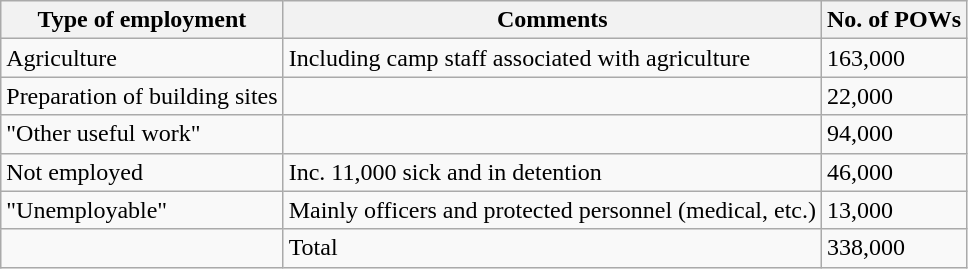<table class="wikitable">
<tr>
<th>Type of employment</th>
<th>Comments</th>
<th>No. of POWs</th>
</tr>
<tr>
<td>Agriculture</td>
<td>Including camp staff associated with agriculture</td>
<td>163,000</td>
</tr>
<tr>
<td>Preparation of building sites</td>
<td></td>
<td>22,000</td>
</tr>
<tr>
<td>"Other useful work"</td>
<td></td>
<td>94,000</td>
</tr>
<tr>
<td>Not employed</td>
<td>Inc. 11,000 sick and in detention</td>
<td>46,000</td>
</tr>
<tr>
<td>"Unemployable"</td>
<td>Mainly officers and protected personnel (medical, etc.)</td>
<td>13,000</td>
</tr>
<tr>
<td></td>
<td>Total</td>
<td>338,000</td>
</tr>
</table>
